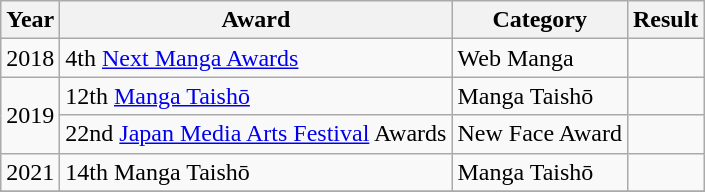<table class="wikitable">
<tr>
<th>Year</th>
<th>Award</th>
<th>Category</th>
<th>Result</th>
</tr>
<tr>
<td>2018</td>
<td>4th <a href='#'>Next Manga Awards</a></td>
<td>Web Manga</td>
<td></td>
</tr>
<tr>
<td rowspan="2">2019</td>
<td>12th <a href='#'>Manga Taishō</a></td>
<td>Manga Taishō</td>
<td></td>
</tr>
<tr>
<td>22nd <a href='#'>Japan Media Arts Festival</a> Awards</td>
<td>New Face Award</td>
<td></td>
</tr>
<tr>
<td>2021</td>
<td>14th Manga Taishō</td>
<td>Manga Taishō</td>
<td></td>
</tr>
<tr>
</tr>
</table>
